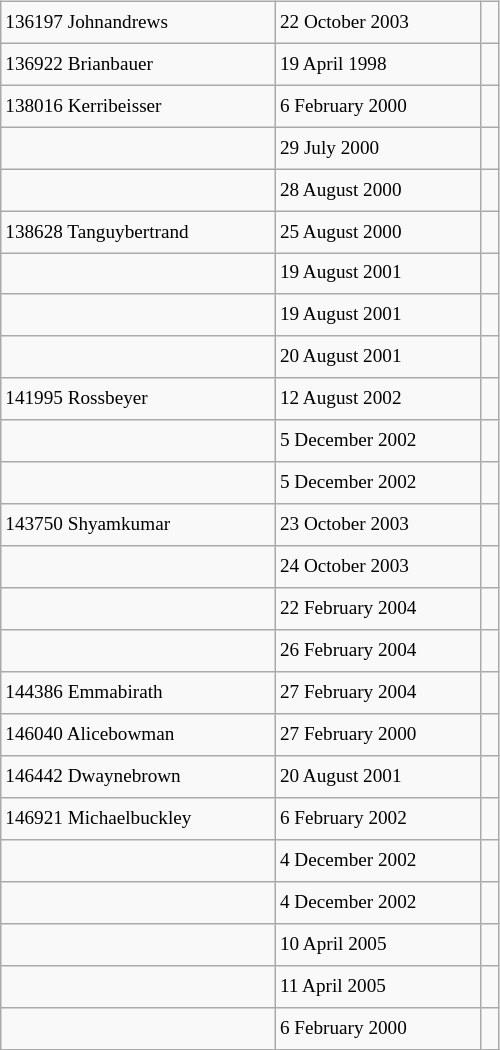<table class="wikitable" style="font-size: 80%; float: left; width: 26em; margin-right: 1em; height: 700px">
<tr>
<td>136197 Johnandrews</td>
<td>22 October 2003</td>
<td></td>
</tr>
<tr>
<td>136922 Brianbauer</td>
<td>19 April 1998</td>
<td></td>
</tr>
<tr>
<td>138016 Kerribeisser</td>
<td>6 February 2000</td>
<td></td>
</tr>
<tr>
<td></td>
<td>29 July 2000</td>
<td> </td>
</tr>
<tr>
<td></td>
<td>28 August 2000</td>
<td></td>
</tr>
<tr>
<td>138628 Tanguybertrand</td>
<td>25 August 2000</td>
<td></td>
</tr>
<tr>
<td><strong></strong></td>
<td>19 August 2001</td>
<td></td>
</tr>
<tr>
<td></td>
<td>19 August 2001</td>
<td></td>
</tr>
<tr>
<td></td>
<td>20 August 2001</td>
<td></td>
</tr>
<tr>
<td>141995 Rossbeyer</td>
<td>12 August 2002</td>
<td></td>
</tr>
<tr>
<td></td>
<td>5 December 2002</td>
<td></td>
</tr>
<tr>
<td></td>
<td>5 December 2002</td>
<td></td>
</tr>
<tr>
<td>143750 Shyamkumar</td>
<td>23 October 2003</td>
<td></td>
</tr>
<tr>
<td></td>
<td>24 October 2003</td>
<td></td>
</tr>
<tr>
<td></td>
<td>22 February 2004</td>
<td></td>
</tr>
<tr>
<td></td>
<td>26 February 2004</td>
<td></td>
</tr>
<tr>
<td>144386 Emmabirath</td>
<td>27 February 2004</td>
<td></td>
</tr>
<tr>
<td>146040 Alicebowman</td>
<td>27 February 2000</td>
<td></td>
</tr>
<tr>
<td>146442 Dwaynebrown</td>
<td>20 August 2001</td>
<td></td>
</tr>
<tr>
<td>146921 Michaelbuckley</td>
<td>6 February 2002</td>
<td></td>
</tr>
<tr>
<td></td>
<td>4 December 2002</td>
<td></td>
</tr>
<tr>
<td></td>
<td>4 December 2002</td>
<td></td>
</tr>
<tr>
<td></td>
<td>10 April 2005</td>
<td></td>
</tr>
<tr>
<td></td>
<td>11 April 2005</td>
<td></td>
</tr>
<tr>
<td><strong></strong></td>
<td>6 February 2000</td>
<td></td>
</tr>
</table>
